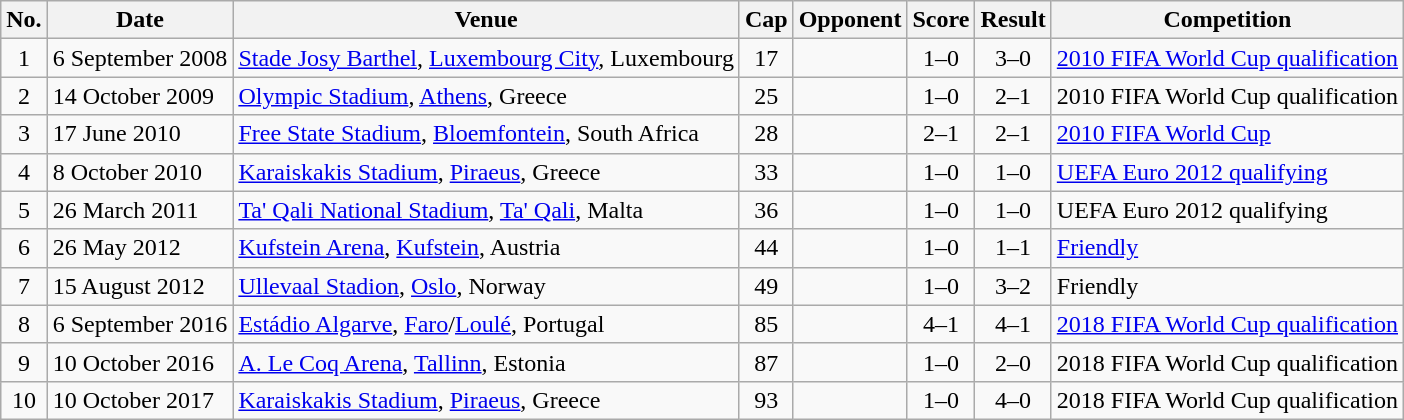<table class="wikitable sortable plainrowheaders">
<tr>
<th scope="col">No.</th>
<th scope="col" data-sort-type="date">Date</th>
<th scope="col">Venue</th>
<th scope="col">Cap</th>
<th scope="col">Opponent</th>
<th scope="col">Score</th>
<th scope="col">Result</th>
<th scope="col">Competition</th>
</tr>
<tr>
<td align="center">1</td>
<td>6 September 2008</td>
<td><a href='#'>Stade Josy Barthel</a>, <a href='#'>Luxembourg City</a>, Luxembourg</td>
<td align="center">17</td>
<td></td>
<td align="center">1–0</td>
<td align="center">3–0</td>
<td><a href='#'>2010 FIFA World Cup qualification</a></td>
</tr>
<tr>
<td align="center">2</td>
<td>14 October 2009</td>
<td><a href='#'>Olympic Stadium</a>, <a href='#'>Athens</a>, Greece</td>
<td align="center">25</td>
<td></td>
<td align="center">1–0</td>
<td align="center">2–1</td>
<td>2010 FIFA World Cup qualification</td>
</tr>
<tr>
<td align="center">3</td>
<td>17 June 2010</td>
<td><a href='#'>Free State Stadium</a>, <a href='#'>Bloemfontein</a>, South Africa</td>
<td align="center">28</td>
<td></td>
<td align="center">2–1</td>
<td align="center">2–1</td>
<td><a href='#'>2010 FIFA World Cup</a></td>
</tr>
<tr>
<td align="center">4</td>
<td>8 October 2010</td>
<td><a href='#'>Karaiskakis Stadium</a>, <a href='#'>Piraeus</a>, Greece</td>
<td align="center">33</td>
<td></td>
<td align="center">1–0</td>
<td align="center">1–0</td>
<td><a href='#'>UEFA Euro 2012 qualifying</a></td>
</tr>
<tr>
<td align="center">5</td>
<td>26 March 2011</td>
<td><a href='#'>Ta' Qali National Stadium</a>, <a href='#'>Ta' Qali</a>, Malta</td>
<td align="center">36</td>
<td></td>
<td align="center">1–0</td>
<td align="center">1–0</td>
<td>UEFA Euro 2012 qualifying</td>
</tr>
<tr>
<td align="center">6</td>
<td>26 May 2012</td>
<td><a href='#'>Kufstein Arena</a>, <a href='#'>Kufstein</a>, Austria</td>
<td align="center">44</td>
<td></td>
<td align="center">1–0</td>
<td align="center">1–1</td>
<td><a href='#'>Friendly</a></td>
</tr>
<tr>
<td align="center">7</td>
<td>15 August 2012</td>
<td><a href='#'>Ullevaal Stadion</a>, <a href='#'>Oslo</a>, Norway</td>
<td align="center">49</td>
<td></td>
<td align="center">1–0</td>
<td align="center">3–2</td>
<td>Friendly</td>
</tr>
<tr>
<td align="center">8</td>
<td>6 September 2016</td>
<td><a href='#'>Estádio Algarve</a>, <a href='#'>Faro</a>/<a href='#'>Loulé</a>, Portugal</td>
<td align="center">85</td>
<td></td>
<td align="center">4–1</td>
<td align="center">4–1</td>
<td><a href='#'>2018 FIFA World Cup qualification</a></td>
</tr>
<tr>
<td align="center">9</td>
<td>10 October 2016</td>
<td><a href='#'>A. Le Coq Arena</a>, <a href='#'>Tallinn</a>, Estonia</td>
<td align="center">87</td>
<td></td>
<td align="center">1–0</td>
<td align="center">2–0</td>
<td>2018 FIFA World Cup qualification</td>
</tr>
<tr>
<td align="center">10</td>
<td>10 October 2017</td>
<td><a href='#'>Karaiskakis Stadium</a>, <a href='#'>Piraeus</a>, Greece</td>
<td align="center">93</td>
<td></td>
<td align="center">1–0</td>
<td align="center">4–0</td>
<td>2018 FIFA World Cup qualification</td>
</tr>
</table>
